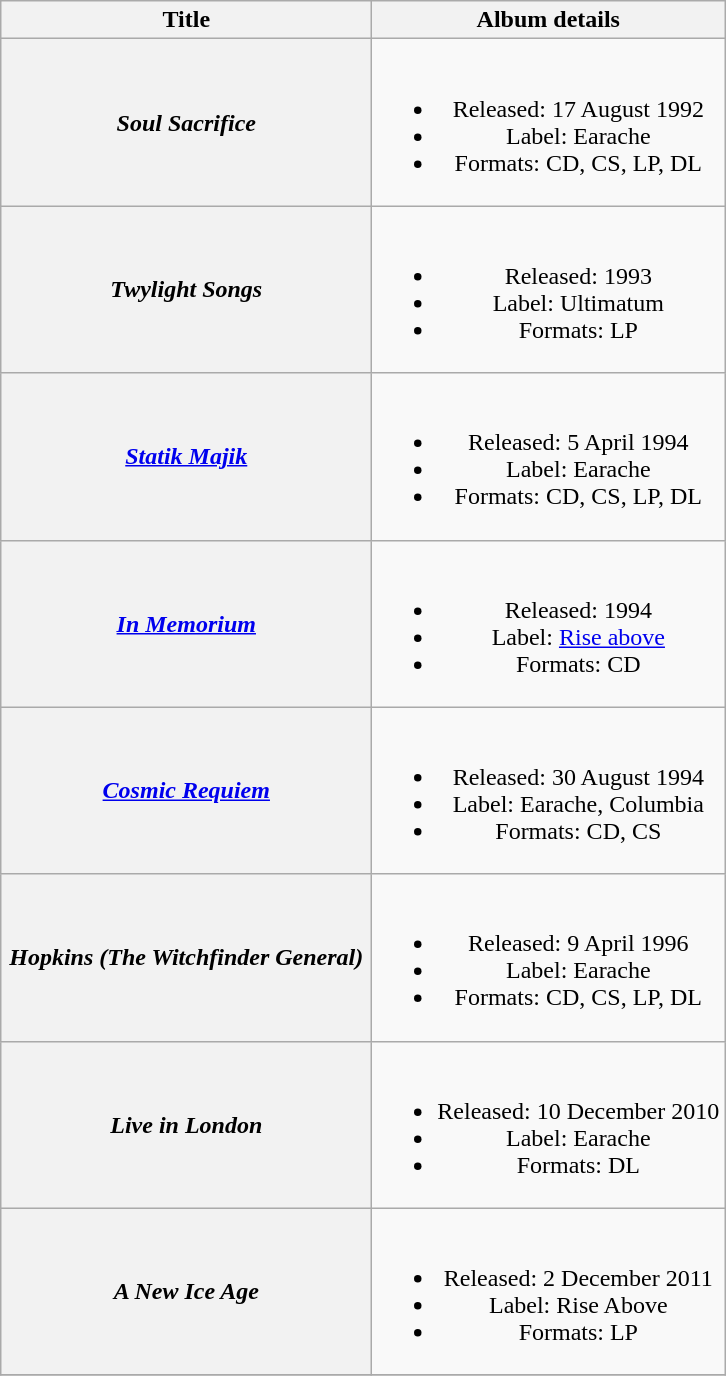<table class="wikitable plainrowheaders" style="text-align:center;">
<tr>
<th scope="col" style="width:15em;">Title</th>
<th scope="col">Album details</th>
</tr>
<tr>
<th scope="row"><em>Soul Sacrifice</em></th>
<td><br><ul><li>Released: 17 August 1992</li><li>Label: Earache</li><li>Formats: CD, CS, LP, DL</li></ul></td>
</tr>
<tr>
<th scope="row"><em>Twylight Songs</em></th>
<td><br><ul><li>Released: 1993</li><li>Label: Ultimatum</li><li>Formats: LP</li></ul></td>
</tr>
<tr>
<th scope="row"><em><a href='#'>Statik Majik</a></em></th>
<td><br><ul><li>Released: 5 April 1994</li><li>Label: Earache</li><li>Formats: CD, CS, LP, DL</li></ul></td>
</tr>
<tr>
<th scope="row"><em><a href='#'>In Memorium</a></em></th>
<td><br><ul><li>Released: 1994</li><li>Label: <a href='#'>Rise above</a></li><li>Formats: CD</li></ul></td>
</tr>
<tr>
<th scope="row"><em><a href='#'>Cosmic Requiem</a></em></th>
<td><br><ul><li>Released: 30 August 1994</li><li>Label: Earache, Columbia</li><li>Formats: CD, CS</li></ul></td>
</tr>
<tr>
<th scope="row"><em>Hopkins (The Witchfinder General)</em></th>
<td><br><ul><li>Released: 9 April 1996</li><li>Label: Earache</li><li>Formats: CD, CS, LP, DL</li></ul></td>
</tr>
<tr>
<th scope="row"><em>Live in London</em></th>
<td><br><ul><li>Released: 10 December 2010</li><li>Label: Earache</li><li>Formats: DL</li></ul></td>
</tr>
<tr>
<th scope="row"><em>A New Ice Age</em></th>
<td><br><ul><li>Released: 2 December 2011</li><li>Label: Rise Above</li><li>Formats: LP</li></ul></td>
</tr>
<tr>
</tr>
</table>
